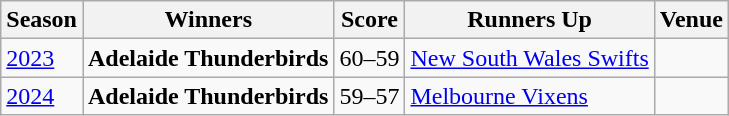<table class="wikitable collapsible">
<tr>
<th>Season</th>
<th>Winners</th>
<th>Score</th>
<th>Runners Up</th>
<th>Venue</th>
</tr>
<tr>
<td><a href='#'>2023</a></td>
<td><strong>Adelaide Thunderbirds</strong></td>
<td>60–59</td>
<td><a href='#'>New South Wales Swifts</a></td>
<td></td>
</tr>
<tr>
<td><a href='#'>2024</a></td>
<td><strong>Adelaide Thunderbirds</strong></td>
<td>59–57</td>
<td><a href='#'>Melbourne Vixens</a></td>
<td></td>
</tr>
</table>
